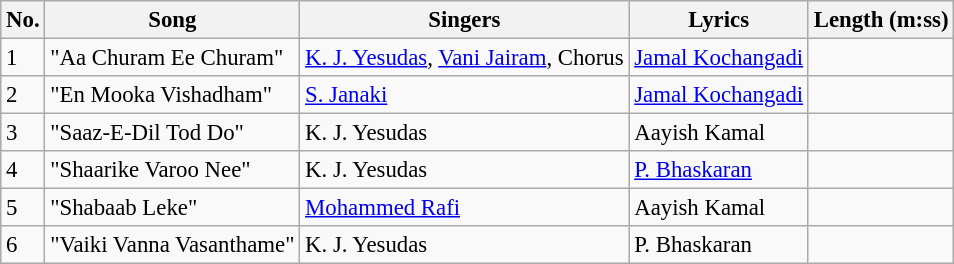<table class="wikitable" style="font-size:95%;">
<tr>
<th>No.</th>
<th>Song</th>
<th>Singers</th>
<th>Lyrics</th>
<th>Length (m:ss)</th>
</tr>
<tr>
<td>1</td>
<td>"Aa Churam Ee Churam"</td>
<td><a href='#'>K. J. Yesudas</a>, <a href='#'>Vani Jairam</a>, Chorus</td>
<td><a href='#'>Jamal Kochangadi</a></td>
<td></td>
</tr>
<tr>
<td>2</td>
<td>"En Mooka Vishadham"</td>
<td><a href='#'>S. Janaki</a></td>
<td><a href='#'>Jamal Kochangadi</a></td>
<td></td>
</tr>
<tr>
<td>3</td>
<td>"Saaz-E-Dil Tod Do"</td>
<td>K. J. Yesudas</td>
<td>Aayish Kamal</td>
<td></td>
</tr>
<tr>
<td>4</td>
<td>"Shaarike Varoo Nee"</td>
<td>K. J. Yesudas</td>
<td><a href='#'>P. Bhaskaran</a></td>
<td></td>
</tr>
<tr>
<td>5</td>
<td>"Shabaab Leke"</td>
<td><a href='#'>Mohammed Rafi</a></td>
<td>Aayish Kamal</td>
<td></td>
</tr>
<tr>
<td>6</td>
<td>"Vaiki Vanna Vasanthame"</td>
<td>K. J. Yesudas</td>
<td>P. Bhaskaran</td>
<td></td>
</tr>
</table>
